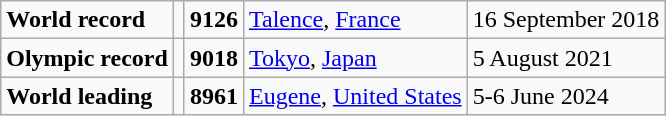<table class="wikitable">
<tr>
<td><strong>World record</strong></td>
<td></td>
<td><strong>9126</strong></td>
<td><a href='#'>Talence</a>, <a href='#'>France</a></td>
<td>16 September 2018</td>
</tr>
<tr>
<td><strong>Olympic record</strong></td>
<td></td>
<td><strong>9018</strong></td>
<td><a href='#'>Tokyo</a>, <a href='#'>Japan</a></td>
<td>5 August 2021</td>
</tr>
<tr>
<td><strong>World leading</strong></td>
<td></td>
<td><strong>8961</strong></td>
<td><a href='#'>Eugene</a>, <a href='#'>United States</a></td>
<td>5-6 June 2024</td>
</tr>
</table>
